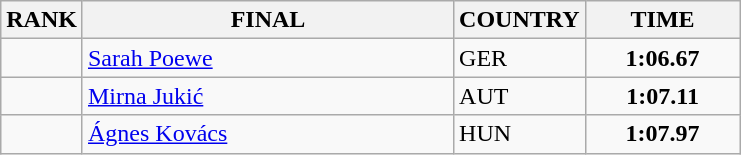<table class="wikitable">
<tr>
<th>RANK</th>
<th align="left" style="width: 15em">FINAL</th>
<th>COUNTRY</th>
<th style="width: 6em">TIME</th>
</tr>
<tr>
<td align="center"></td>
<td><a href='#'>Sarah Poewe</a></td>
<td> GER</td>
<td align="center"><strong>1:06.67</strong></td>
</tr>
<tr>
<td align="center"></td>
<td><a href='#'>Mirna Jukić</a></td>
<td> AUT</td>
<td align="center"><strong>1:07.11</strong></td>
</tr>
<tr>
<td align="center"></td>
<td><a href='#'>Ágnes Kovács</a></td>
<td> HUN</td>
<td align="center"><strong>1:07.97</strong></td>
</tr>
</table>
